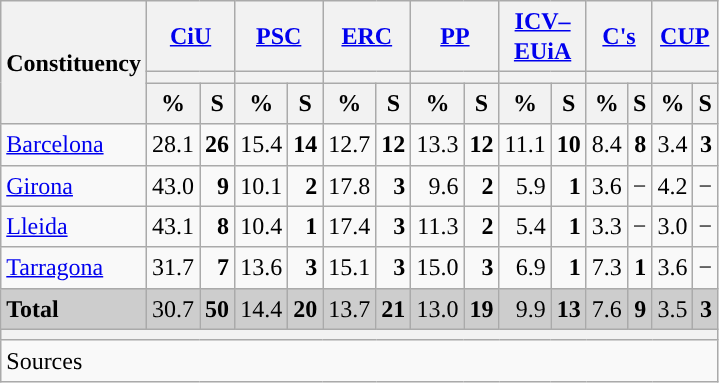<table class="wikitable sortable" style="text-align:right; line-height:20px;">
<tr>
<th rowspan="3">Constituency</th>
<th colspan="2" width="30px" class="unsortable"><a href='#'>CiU</a></th>
<th colspan="2" width="30px" class="unsortable"><a href='#'>PSC</a></th>
<th colspan="2" width="30px" class="unsortable"><a href='#'>ERC</a></th>
<th colspan="2" width="30px" class="unsortable"><a href='#'>PP</a></th>
<th colspan="2" width="30px" class="unsortable"><a href='#'>ICV–EUiA</a></th>
<th colspan="2" width="30px" class="unsortable"><a href='#'>C's</a></th>
<th colspan="2" width="30px" class="unsortable"><a href='#'>CUP</a></th>
</tr>
<tr>
<th colspan="2" style="background:"></th>
<th colspan="2" style="background:"></th>
<th colspan="2" style="background:"></th>
<th colspan="2" style="background:"></th>
<th colspan="2" style="background:"></th>
<th colspan="2" style="background:"></th>
<th colspan="2" style="background:"></th>
</tr>
<tr>
<th data-sort-type="number">%</th>
<th data-sort-type="number">S</th>
<th data-sort-type="number">%</th>
<th data-sort-type="number">S</th>
<th data-sort-type="number">%</th>
<th data-sort-type="number">S</th>
<th data-sort-type="number">%</th>
<th data-sort-type="number">S</th>
<th data-sort-type="number">%</th>
<th data-sort-type="number">S</th>
<th data-sort-type="number">%</th>
<th data-sort-type="number">S</th>
<th data-sort-type="number">%</th>
<th data-sort-type="number">S</th>
</tr>
<tr>
<td align="left"><a href='#'>Barcelona</a></td>
<td style="background:">28.1</td>
<td><strong>26</strong></td>
<td>15.4</td>
<td><strong>14</strong></td>
<td>12.7</td>
<td><strong>12</strong></td>
<td>13.3</td>
<td><strong>12</strong></td>
<td>11.1</td>
<td><strong>10</strong></td>
<td>8.4</td>
<td><strong>8</strong></td>
<td>3.4</td>
<td><strong>3</strong></td>
</tr>
<tr>
<td align="left"><a href='#'>Girona</a></td>
<td style="background:">43.0</td>
<td><strong>9</strong></td>
<td>10.1</td>
<td><strong>2</strong></td>
<td>17.8</td>
<td><strong>3</strong></td>
<td>9.6</td>
<td><strong>2</strong></td>
<td>5.9</td>
<td><strong>1</strong></td>
<td>3.6</td>
<td>−</td>
<td>4.2</td>
<td>−</td>
</tr>
<tr>
<td align="left"><a href='#'>Lleida</a></td>
<td style="background:">43.1</td>
<td><strong>8</strong></td>
<td>10.4</td>
<td><strong>1</strong></td>
<td>17.4</td>
<td><strong>3</strong></td>
<td>11.3</td>
<td><strong>2</strong></td>
<td>5.4</td>
<td><strong>1</strong></td>
<td>3.3</td>
<td>−</td>
<td>3.0</td>
<td>−</td>
</tr>
<tr>
<td align="left"><a href='#'>Tarragona</a></td>
<td style="background:">31.7</td>
<td><strong>7</strong></td>
<td>13.6</td>
<td><strong>3</strong></td>
<td>15.1</td>
<td><strong>3</strong></td>
<td>15.0</td>
<td><strong>3</strong></td>
<td>6.9</td>
<td><strong>1</strong></td>
<td>7.3</td>
<td><strong>1</strong></td>
<td>3.6</td>
<td>−</td>
</tr>
<tr style="background:#CDCDCD;">
<td align="left"><strong>Total</strong></td>
<td style="background:">30.7</td>
<td><strong>50</strong></td>
<td>14.4</td>
<td><strong>20</strong></td>
<td>13.7</td>
<td><strong>21</strong></td>
<td>13.0</td>
<td><strong>19</strong></td>
<td>9.9</td>
<td><strong>13</strong></td>
<td>7.6</td>
<td><strong>9</strong></td>
<td>3.5</td>
<td><strong>3</strong></td>
</tr>
<tr>
<th colspan="15"></th>
</tr>
<tr>
<th style="text-align:left; font-weight:normal; background:#F9F9F9" colspan="15">Sources</th>
</tr>
</table>
